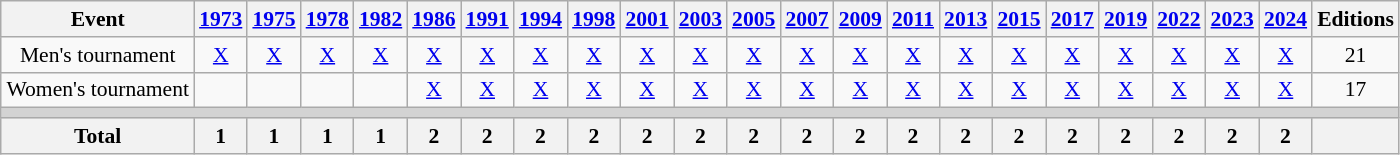<table class="wikitable" style="text-align: center; font-size: 90%; margin-left: 1em;">
<tr>
<th>Event</th>
<th><a href='#'>1973</a></th>
<th><a href='#'>1975</a></th>
<th><a href='#'>1978</a></th>
<th><a href='#'>1982</a></th>
<th><a href='#'>1986</a></th>
<th><a href='#'>1991</a></th>
<th><a href='#'>1994</a></th>
<th><a href='#'>1998</a></th>
<th><a href='#'>2001</a></th>
<th><a href='#'>2003</a></th>
<th><a href='#'>2005</a></th>
<th><a href='#'>2007</a></th>
<th><a href='#'>2009</a></th>
<th><a href='#'>2011</a></th>
<th><a href='#'>2013</a></th>
<th><a href='#'>2015</a></th>
<th><a href='#'>2017</a></th>
<th><a href='#'>2019</a></th>
<th><a href='#'>2022</a></th>
<th><a href='#'>2023</a></th>
<th><a href='#'>2024</a></th>
<th>Editions</th>
</tr>
<tr>
<td>Men's tournament</td>
<td><a href='#'>X</a></td>
<td><a href='#'>X</a></td>
<td><a href='#'>X</a></td>
<td><a href='#'>X</a></td>
<td><a href='#'>X</a></td>
<td><a href='#'>X</a></td>
<td><a href='#'>X</a></td>
<td><a href='#'>X</a></td>
<td><a href='#'>X</a></td>
<td><a href='#'>X</a></td>
<td><a href='#'>X</a></td>
<td><a href='#'>X</a></td>
<td><a href='#'>X</a></td>
<td><a href='#'>X</a></td>
<td><a href='#'>X</a></td>
<td><a href='#'>X</a></td>
<td><a href='#'>X</a></td>
<td><a href='#'>X</a></td>
<td><a href='#'>X</a></td>
<td><a href='#'>X</a></td>
<td><a href='#'>X</a></td>
<td>21</td>
</tr>
<tr>
<td>Women's tournament</td>
<td></td>
<td></td>
<td></td>
<td></td>
<td><a href='#'>X</a></td>
<td><a href='#'>X</a></td>
<td><a href='#'>X</a></td>
<td><a href='#'>X</a></td>
<td><a href='#'>X</a></td>
<td><a href='#'>X</a></td>
<td><a href='#'>X</a></td>
<td><a href='#'>X</a></td>
<td><a href='#'>X</a></td>
<td><a href='#'>X</a></td>
<td><a href='#'>X</a></td>
<td><a href='#'>X</a></td>
<td><a href='#'>X</a></td>
<td><a href='#'>X</a></td>
<td><a href='#'>X</a></td>
<td><a href='#'>X</a></td>
<td><a href='#'>X</a></td>
<td>17</td>
</tr>
<tr style="background-color: lightgrey;">
<td colspan=23></td>
</tr>
<tr>
<th>Total</th>
<th>1</th>
<th>1</th>
<th>1</th>
<th>1</th>
<th>2</th>
<th>2</th>
<th>2</th>
<th>2</th>
<th>2</th>
<th>2</th>
<th>2</th>
<th>2</th>
<th>2</th>
<th>2</th>
<th>2</th>
<th>2</th>
<th>2</th>
<th>2</th>
<th>2</th>
<th>2</th>
<th>2</th>
<th></th>
</tr>
</table>
